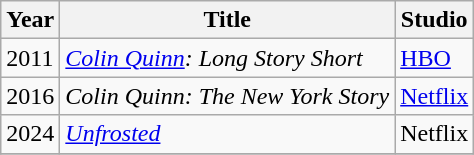<table class="wikitable sortable">
<tr>
<th>Year</th>
<th>Title</th>
<th>Studio</th>
</tr>
<tr>
<td>2011</td>
<td><em><a href='#'>Colin Quinn</a>: Long Story Short</em></td>
<td><a href='#'>HBO</a></td>
</tr>
<tr>
<td>2016</td>
<td><em>Colin Quinn: The New York Story</em></td>
<td><a href='#'>Netflix</a></td>
</tr>
<tr>
<td>2024</td>
<td><em><a href='#'>Unfrosted</a></em></td>
<td>Netflix</td>
</tr>
<tr>
</tr>
</table>
